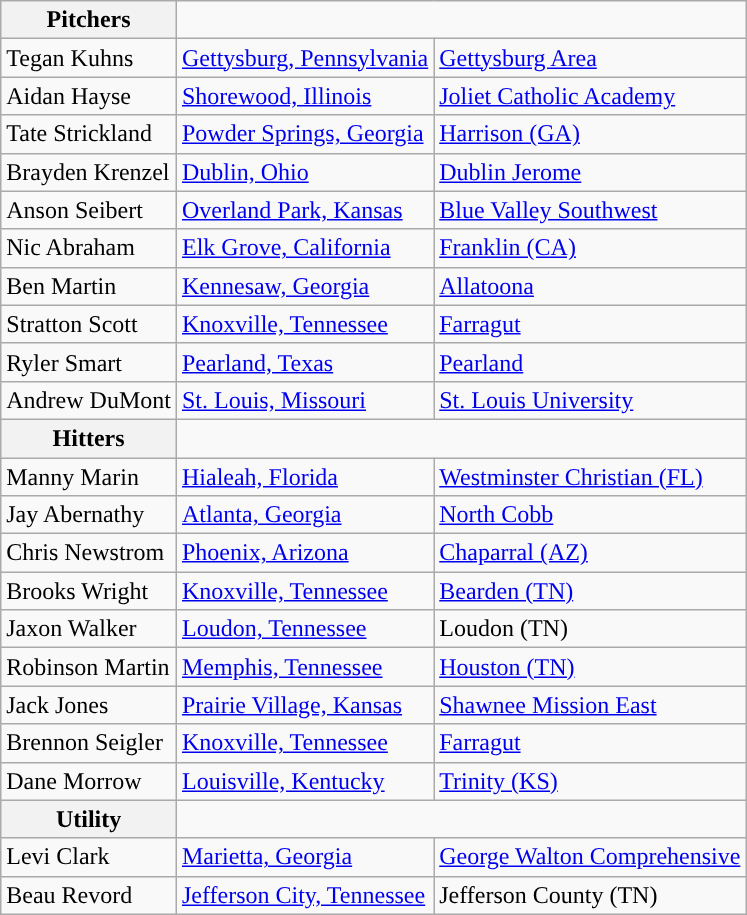<table class="wikitable">
<tr>
<th>Pitchers</th>
</tr>
<tr>
<td>Tegan Kuhns</td>
<td><a href='#'>Gettysburg, Pennsylvania</a></td>
<td><a href='#'>Gettysburg Area</a></td>
</tr>
<tr>
<td>Aidan Hayse</td>
<td><a href='#'>Shorewood, Illinois</a></td>
<td><a href='#'>Joliet Catholic Academy</a></td>
</tr>
<tr>
<td>Tate Strickland</td>
<td><a href='#'>Powder Springs, Georgia</a></td>
<td><a href='#'>Harrison (GA)</a></td>
</tr>
<tr>
<td>Brayden Krenzel</td>
<td><a href='#'>Dublin, Ohio</a></td>
<td><a href='#'>Dublin Jerome</a></td>
</tr>
<tr>
<td>Anson Seibert</td>
<td><a href='#'>Overland Park, Kansas</a></td>
<td><a href='#'>Blue Valley Southwest</a></td>
</tr>
<tr>
<td>Nic Abraham</td>
<td><a href='#'>Elk Grove, California</a></td>
<td><a href='#'>Franklin (CA)</a></td>
</tr>
<tr>
<td>Ben Martin</td>
<td><a href='#'>Kennesaw, Georgia</a></td>
<td><a href='#'>Allatoona</a></td>
</tr>
<tr>
<td>Stratton Scott</td>
<td><a href='#'>Knoxville, Tennessee</a></td>
<td><a href='#'>Farragut</a></td>
</tr>
<tr>
<td>Ryler Smart</td>
<td><a href='#'>Pearland, Texas</a></td>
<td><a href='#'>Pearland</a></td>
</tr>
<tr>
<td>Andrew DuMont</td>
<td><a href='#'>St. Louis, Missouri</a></td>
<td><a href='#'>St. Louis University</a></td>
</tr>
<tr>
<th>Hitters</th>
</tr>
<tr>
<td>Manny Marin</td>
<td><a href='#'>Hialeah, Florida</a></td>
<td><a href='#'>Westminster Christian (FL)</a></td>
</tr>
<tr>
<td>Jay Abernathy</td>
<td><a href='#'>Atlanta, Georgia</a></td>
<td><a href='#'>North Cobb</a></td>
</tr>
<tr>
<td>Chris Newstrom</td>
<td><a href='#'>Phoenix, Arizona</a></td>
<td><a href='#'>Chaparral (AZ)</a></td>
</tr>
<tr>
<td>Brooks Wright</td>
<td><a href='#'>Knoxville, Tennessee</a></td>
<td><a href='#'>Bearden (TN)</a></td>
</tr>
<tr>
<td>Jaxon Walker</td>
<td><a href='#'>Loudon, Tennessee</a></td>
<td>Loudon (TN)</td>
</tr>
<tr>
<td>Robinson Martin</td>
<td><a href='#'>Memphis, Tennessee</a></td>
<td><a href='#'>Houston (TN)</a></td>
</tr>
<tr>
<td>Jack Jones</td>
<td><a href='#'>Prairie Village, Kansas</a></td>
<td><a href='#'>Shawnee Mission East</a></td>
</tr>
<tr>
<td>Brennon Seigler</td>
<td><a href='#'>Knoxville, Tennessee</a></td>
<td><a href='#'>Farragut</a></td>
</tr>
<tr>
<td>Dane Morrow</td>
<td><a href='#'>Louisville, Kentucky</a></td>
<td><a href='#'>Trinity (KS)</a></td>
</tr>
<tr>
<th>Utility</th>
</tr>
<tr>
<td>Levi Clark</td>
<td><a href='#'>Marietta, Georgia</a></td>
<td><a href='#'>George Walton Comprehensive</a></td>
</tr>
<tr>
<td>Beau Revord</td>
<td><a href='#'>Jefferson City, Tennessee</a></td>
<td>Jefferson County (TN)</td>
</tr>
</table>
